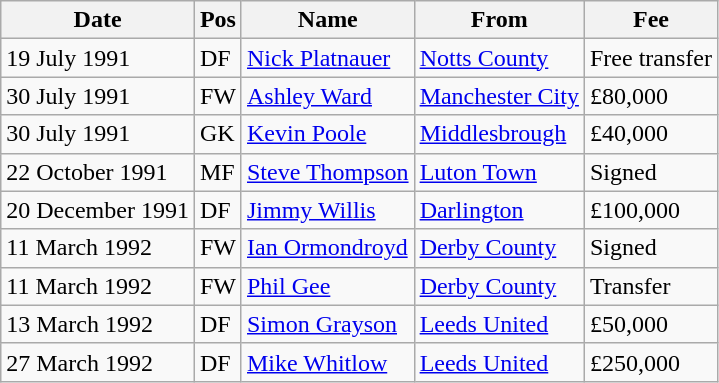<table class="wikitable">
<tr>
<th>Date</th>
<th>Pos</th>
<th>Name</th>
<th>From</th>
<th>Fee</th>
</tr>
<tr>
<td>19 July 1991</td>
<td>DF</td>
<td><a href='#'>Nick Platnauer</a></td>
<td><a href='#'>Notts County</a></td>
<td>Free transfer</td>
</tr>
<tr>
<td>30 July 1991</td>
<td>FW</td>
<td><a href='#'>Ashley Ward</a></td>
<td><a href='#'>Manchester City</a></td>
<td>£80,000</td>
</tr>
<tr>
<td>30 July 1991</td>
<td>GK</td>
<td><a href='#'>Kevin Poole</a></td>
<td><a href='#'>Middlesbrough</a></td>
<td>£40,000</td>
</tr>
<tr>
<td>22 October 1991</td>
<td>MF</td>
<td><a href='#'>Steve Thompson</a></td>
<td><a href='#'>Luton Town</a></td>
<td>Signed</td>
</tr>
<tr>
<td>20 December 1991</td>
<td>DF</td>
<td><a href='#'>Jimmy Willis</a></td>
<td><a href='#'>Darlington</a></td>
<td>£100,000</td>
</tr>
<tr>
<td>11 March 1992</td>
<td>FW</td>
<td><a href='#'>Ian Ormondroyd</a></td>
<td><a href='#'>Derby County</a></td>
<td>Signed</td>
</tr>
<tr>
<td>11 March 1992</td>
<td>FW</td>
<td><a href='#'>Phil Gee</a></td>
<td><a href='#'>Derby County</a></td>
<td>Transfer</td>
</tr>
<tr>
<td>13 March 1992</td>
<td>DF</td>
<td><a href='#'>Simon Grayson</a></td>
<td><a href='#'>Leeds United</a></td>
<td>£50,000</td>
</tr>
<tr>
<td>27 March 1992</td>
<td>DF</td>
<td><a href='#'>Mike Whitlow</a></td>
<td><a href='#'>Leeds United</a></td>
<td>£250,000</td>
</tr>
</table>
